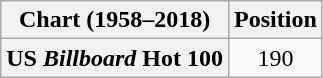<table class="wikitable plainrowheaders">
<tr>
<th>Chart (1958–2018)</th>
<th>Position</th>
</tr>
<tr>
<th scope="row">US <em>Billboard</em> Hot 100</th>
<td style="text-align:center;">190</td>
</tr>
</table>
